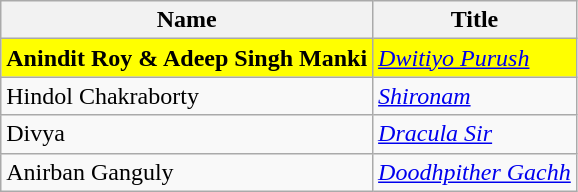<table class="wikitable">
<tr>
<th>Name</th>
<th>Title</th>
</tr>
<tr>
<td style="background:#FFFF00"><strong>Anindit Roy & Adeep Singh Manki</strong></td>
<td style="background:#FFFF00"><em><a href='#'>Dwitiyo Purush</a></em></td>
</tr>
<tr>
<td>Hindol Chakraborty</td>
<td><em><a href='#'>Shironam</a></em></td>
</tr>
<tr>
<td>Divya</td>
<td><em><a href='#'>Dracula Sir</a></em></td>
</tr>
<tr>
<td>Anirban Ganguly</td>
<td><em><a href='#'>Doodhpither Gachh</a></em></td>
</tr>
</table>
